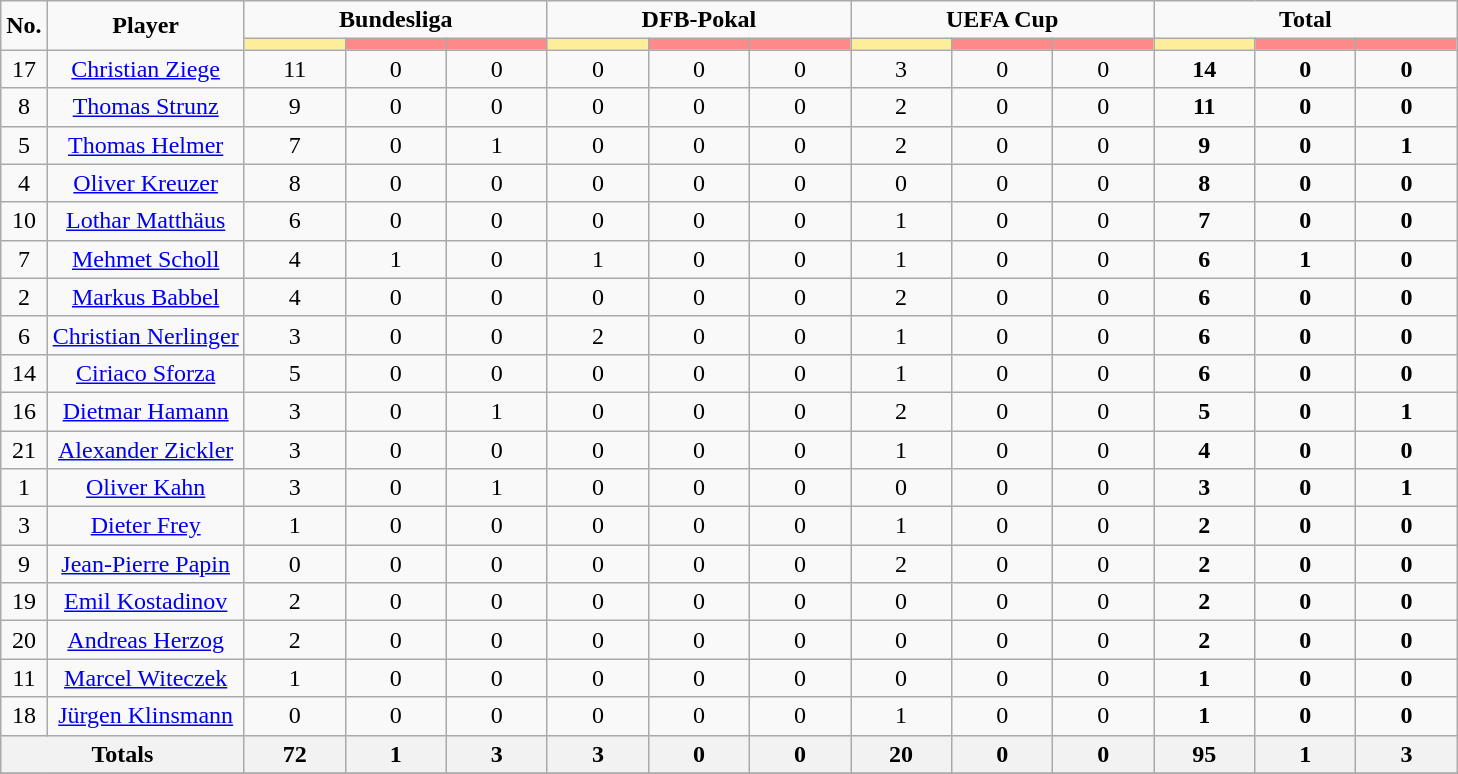<table class="wikitable" style="text-align:center;">
<tr style="text-align:center;">
<td rowspan="2"><strong>No.</strong></td>
<td rowspan="2"><strong>Player</strong></td>
<td colspan="3"><strong>Bundesliga</strong></td>
<td colspan="3"><strong>DFB-Pokal</strong></td>
<td colspan="3"><strong>UEFA Cup</strong></td>
<td colspan="3"><strong>Total</strong></td>
</tr>
<tr>
<th style="width:60px; background:#fe9;"></th>
<th style="width:60px; background:#ff8888;"></th>
<th style="width:60px; background:#ff8888;"></th>
<th style="width:60px; background:#fe9;"></th>
<th style="width:60px; background:#ff8888;"></th>
<th style="width:60px; background:#ff8888;"></th>
<th style="width:60px; background:#fe9;"></th>
<th style="width:60px; background:#ff8888;"></th>
<th style="width:60px; background:#ff8888;"></th>
<th style="width:60px; background:#fe9;"></th>
<th style="width:60px; background:#ff8888;"></th>
<th style="width:60px; background:#ff8888;"></th>
</tr>
<tr>
<td>17</td>
<td><a href='#'>Christian Ziege</a></td>
<td>11</td>
<td>0</td>
<td>0</td>
<td>0</td>
<td>0</td>
<td>0</td>
<td>3</td>
<td>0</td>
<td>0</td>
<td><strong>14</strong></td>
<td><strong>0</strong></td>
<td><strong>0</strong></td>
</tr>
<tr>
<td>8</td>
<td><a href='#'>Thomas Strunz</a></td>
<td>9</td>
<td>0</td>
<td>0</td>
<td>0</td>
<td>0</td>
<td>0</td>
<td>2</td>
<td>0</td>
<td>0</td>
<td><strong>11</strong></td>
<td><strong>0</strong></td>
<td><strong>0</strong></td>
</tr>
<tr>
<td>5</td>
<td><a href='#'>Thomas Helmer</a></td>
<td>7</td>
<td>0</td>
<td>1</td>
<td>0</td>
<td>0</td>
<td>0</td>
<td>2</td>
<td>0</td>
<td>0</td>
<td><strong>9</strong></td>
<td><strong>0</strong></td>
<td><strong>1</strong></td>
</tr>
<tr>
<td>4</td>
<td><a href='#'>Oliver Kreuzer</a></td>
<td>8</td>
<td>0</td>
<td>0</td>
<td>0</td>
<td>0</td>
<td>0</td>
<td>0</td>
<td>0</td>
<td>0</td>
<td><strong>8</strong></td>
<td><strong>0</strong></td>
<td><strong>0</strong></td>
</tr>
<tr>
<td>10</td>
<td><a href='#'>Lothar Matthäus</a></td>
<td>6</td>
<td>0</td>
<td>0</td>
<td>0</td>
<td>0</td>
<td>0</td>
<td>1</td>
<td>0</td>
<td>0</td>
<td><strong>7</strong></td>
<td><strong>0</strong></td>
<td><strong>0</strong></td>
</tr>
<tr>
<td>7</td>
<td><a href='#'>Mehmet Scholl</a></td>
<td>4</td>
<td>1</td>
<td>0</td>
<td>1</td>
<td>0</td>
<td>0</td>
<td>1</td>
<td>0</td>
<td>0</td>
<td><strong>6</strong></td>
<td><strong>1</strong></td>
<td><strong>0</strong></td>
</tr>
<tr>
<td>2</td>
<td><a href='#'>Markus Babbel</a></td>
<td>4</td>
<td>0</td>
<td>0</td>
<td>0</td>
<td>0</td>
<td>0</td>
<td>2</td>
<td>0</td>
<td>0</td>
<td><strong>6</strong></td>
<td><strong>0</strong></td>
<td><strong>0</strong></td>
</tr>
<tr>
<td>6</td>
<td><a href='#'>Christian Nerlinger</a></td>
<td>3</td>
<td>0</td>
<td>0</td>
<td>2</td>
<td>0</td>
<td>0</td>
<td>1</td>
<td>0</td>
<td>0</td>
<td><strong>6</strong></td>
<td><strong>0</strong></td>
<td><strong>0</strong></td>
</tr>
<tr>
<td>14</td>
<td><a href='#'>Ciriaco Sforza</a></td>
<td>5</td>
<td>0</td>
<td>0</td>
<td>0</td>
<td>0</td>
<td>0</td>
<td>1</td>
<td>0</td>
<td>0</td>
<td><strong>6</strong></td>
<td><strong>0</strong></td>
<td><strong>0</strong></td>
</tr>
<tr>
<td>16</td>
<td><a href='#'>Dietmar Hamann</a></td>
<td>3</td>
<td>0</td>
<td>1</td>
<td>0</td>
<td>0</td>
<td>0</td>
<td>2</td>
<td>0</td>
<td>0</td>
<td><strong>5</strong></td>
<td><strong>0</strong></td>
<td><strong>1</strong></td>
</tr>
<tr>
<td>21</td>
<td><a href='#'>Alexander Zickler</a></td>
<td>3</td>
<td>0</td>
<td>0</td>
<td>0</td>
<td>0</td>
<td>0</td>
<td>1</td>
<td>0</td>
<td>0</td>
<td><strong>4</strong></td>
<td><strong>0</strong></td>
<td><strong>0</strong></td>
</tr>
<tr>
<td>1</td>
<td><a href='#'>Oliver Kahn</a></td>
<td>3</td>
<td>0</td>
<td>1</td>
<td>0</td>
<td>0</td>
<td>0</td>
<td>0</td>
<td>0</td>
<td>0</td>
<td><strong>3</strong></td>
<td><strong>0</strong></td>
<td><strong>1</strong></td>
</tr>
<tr>
<td>3</td>
<td><a href='#'>Dieter Frey</a></td>
<td>1</td>
<td>0</td>
<td>0</td>
<td>0</td>
<td>0</td>
<td>0</td>
<td>1</td>
<td>0</td>
<td>0</td>
<td><strong>2</strong></td>
<td><strong>0</strong></td>
<td><strong>0</strong></td>
</tr>
<tr>
<td>9</td>
<td><a href='#'>Jean-Pierre Papin</a></td>
<td>0</td>
<td>0</td>
<td>0</td>
<td>0</td>
<td>0</td>
<td>0</td>
<td>2</td>
<td>0</td>
<td>0</td>
<td><strong>2</strong></td>
<td><strong>0</strong></td>
<td><strong>0</strong></td>
</tr>
<tr>
<td>19</td>
<td><a href='#'>Emil Kostadinov</a></td>
<td>2</td>
<td>0</td>
<td>0</td>
<td>0</td>
<td>0</td>
<td>0</td>
<td>0</td>
<td>0</td>
<td>0</td>
<td><strong>2</strong></td>
<td><strong>0</strong></td>
<td><strong>0</strong></td>
</tr>
<tr>
<td>20</td>
<td><a href='#'>Andreas Herzog</a></td>
<td>2</td>
<td>0</td>
<td>0</td>
<td>0</td>
<td>0</td>
<td>0</td>
<td>0</td>
<td>0</td>
<td>0</td>
<td><strong>2</strong></td>
<td><strong>0</strong></td>
<td><strong>0</strong></td>
</tr>
<tr>
<td>11</td>
<td><a href='#'>Marcel Witeczek</a></td>
<td>1</td>
<td>0</td>
<td>0</td>
<td>0</td>
<td>0</td>
<td>0</td>
<td>0</td>
<td>0</td>
<td>0</td>
<td><strong>1</strong></td>
<td><strong>0</strong></td>
<td><strong>0</strong></td>
</tr>
<tr>
<td>18</td>
<td><a href='#'>Jürgen Klinsmann</a></td>
<td>0</td>
<td>0</td>
<td>0</td>
<td>0</td>
<td>0</td>
<td>0</td>
<td>1</td>
<td>0</td>
<td>0</td>
<td><strong>1</strong></td>
<td><strong>0</strong></td>
<td><strong>0</strong></td>
</tr>
<tr>
<th colspan="2">Totals</th>
<th>72</th>
<th>1</th>
<th>3</th>
<th>3</th>
<th>0</th>
<th>0</th>
<th>20</th>
<th>0</th>
<th>0</th>
<th>95</th>
<th>1</th>
<th>3</th>
</tr>
<tr>
</tr>
</table>
